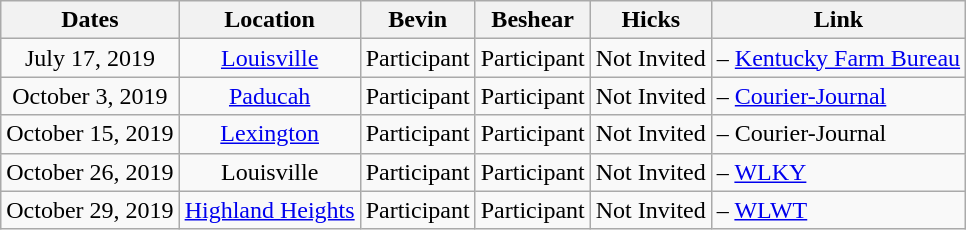<table class="wikitable" style="text-align:center">
<tr>
<th>Dates</th>
<th>Location</th>
<th>Bevin</th>
<th>Beshear</th>
<th>Hicks</th>
<th>Link</th>
</tr>
<tr>
<td>July 17, 2019</td>
<td><a href='#'>Louisville</a></td>
<td>Participant</td>
<td>Participant</td>
<td>Not Invited</td>
<td align=left> – <a href='#'>Kentucky Farm Bureau</a></td>
</tr>
<tr>
<td>October 3, 2019</td>
<td><a href='#'>Paducah</a></td>
<td>Participant</td>
<td>Participant</td>
<td>Not Invited</td>
<td align=left> – <a href='#'>Courier-Journal</a></td>
</tr>
<tr>
<td>October 15, 2019</td>
<td><a href='#'>Lexington</a></td>
<td>Participant</td>
<td>Participant</td>
<td>Not Invited</td>
<td align=left> – Courier-Journal</td>
</tr>
<tr>
<td>October 26, 2019</td>
<td>Louisville</td>
<td>Participant</td>
<td>Participant</td>
<td>Not Invited</td>
<td align=left> – <a href='#'>WLKY</a></td>
</tr>
<tr>
<td>October 29, 2019</td>
<td><a href='#'>Highland Heights</a></td>
<td>Participant</td>
<td>Participant</td>
<td>Not Invited</td>
<td align=left> – <a href='#'>WLWT</a></td>
</tr>
</table>
